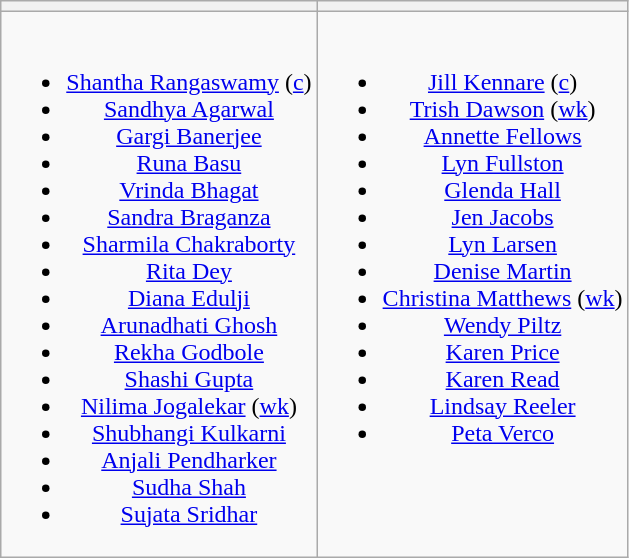<table class="wikitable" style="text-align:center">
<tr>
<th></th>
<th></th>
</tr>
<tr style="vertical-align:top">
<td><br><ul><li><a href='#'>Shantha Rangaswamy</a> (<a href='#'>c</a>)</li><li><a href='#'>Sandhya Agarwal</a></li><li><a href='#'>Gargi Banerjee</a></li><li><a href='#'>Runa Basu</a></li><li><a href='#'>Vrinda Bhagat</a></li><li><a href='#'>Sandra Braganza</a></li><li><a href='#'>Sharmila Chakraborty</a></li><li><a href='#'>Rita Dey</a></li><li><a href='#'>Diana Edulji</a></li><li><a href='#'>Arunadhati Ghosh</a></li><li><a href='#'>Rekha Godbole</a></li><li><a href='#'>Shashi Gupta</a></li><li><a href='#'>Nilima Jogalekar</a> (<a href='#'>wk</a>)</li><li><a href='#'>Shubhangi Kulkarni</a></li><li><a href='#'>Anjali Pendharker</a></li><li><a href='#'>Sudha Shah</a></li><li><a href='#'>Sujata Sridhar</a></li></ul></td>
<td><br><ul><li><a href='#'>Jill Kennare</a> (<a href='#'>c</a>)</li><li><a href='#'>Trish Dawson</a> (<a href='#'>wk</a>)</li><li><a href='#'>Annette Fellows</a></li><li><a href='#'>Lyn Fullston</a></li><li><a href='#'>Glenda Hall</a></li><li><a href='#'>Jen Jacobs</a></li><li><a href='#'>Lyn Larsen</a></li><li><a href='#'>Denise Martin</a></li><li><a href='#'>Christina Matthews</a> (<a href='#'>wk</a>)</li><li><a href='#'>Wendy Piltz</a></li><li><a href='#'>Karen Price</a></li><li><a href='#'>Karen Read</a></li><li><a href='#'>Lindsay Reeler</a></li><li><a href='#'>Peta Verco</a></li></ul></td>
</tr>
</table>
